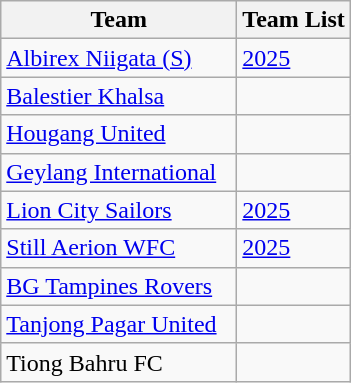<table class="wikitable sortable">
<tr>
<th style="width:150px;">Team</th>
<th>Team List</th>
</tr>
<tr>
<td><a href='#'>Albirex Niigata (S)</a></td>
<td><a href='#'>2025</a></td>
</tr>
<tr>
<td><a href='#'>Balestier Khalsa</a></td>
<td></td>
</tr>
<tr>
<td><a href='#'>Hougang United</a></td>
<td></td>
</tr>
<tr>
<td><a href='#'>Geylang International</a></td>
<td></td>
</tr>
<tr>
<td><a href='#'>Lion City Sailors</a></td>
<td><a href='#'>2025</a></td>
</tr>
<tr>
<td><a href='#'>Still Aerion WFC</a></td>
<td><a href='#'>2025</a></td>
</tr>
<tr>
<td><a href='#'>BG Tampines Rovers</a></td>
<td></td>
</tr>
<tr>
<td><a href='#'>Tanjong Pagar United</a></td>
<td></td>
</tr>
<tr>
<td>Tiong Bahru FC</td>
<td></td>
</tr>
</table>
